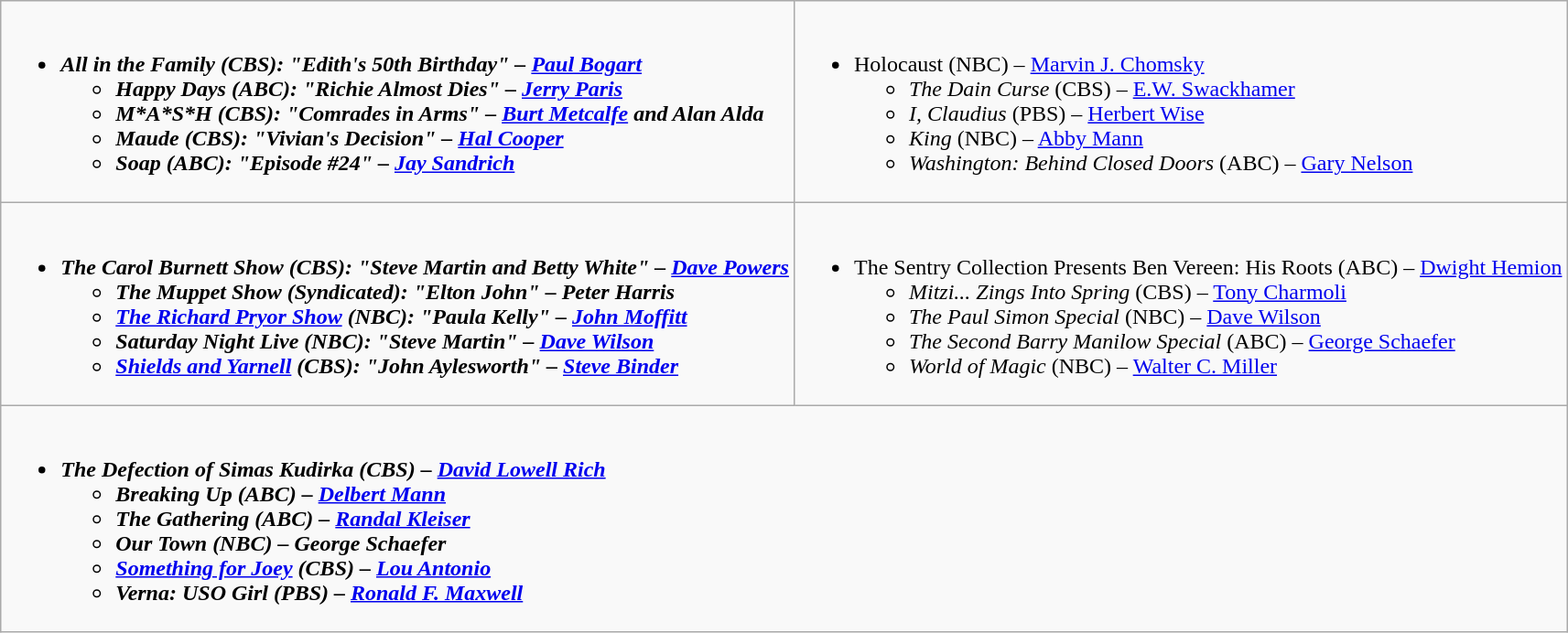<table class="wikitable">
<tr>
<td style="vertical-align:top;"><br><ul><li><strong><em>All in the Family<em> (CBS): "Edith's 50th Birthday" – <a href='#'>Paul Bogart</a><strong><ul><li></em>Happy Days<em> (ABC): "Richie Almost Dies" – <a href='#'>Jerry Paris</a></li><li></em>M*A*S*H<em> (CBS): "Comrades in Arms" – <a href='#'>Burt Metcalfe</a> and Alan Alda</li><li></em>Maude<em> (CBS): "Vivian's Decision" – <a href='#'>Hal Cooper</a></li><li></em>Soap<em> (ABC): "Episode #24" – <a href='#'>Jay Sandrich</a></li></ul></li></ul></td>
<td style="vertical-align:top;"><br><ul><li></em></strong>Holocaust</em> (NBC) – <a href='#'>Marvin J. Chomsky</a></strong><ul><li><em>The Dain Curse</em> (CBS) – <a href='#'>E.W. Swackhamer</a></li><li><em>I, Claudius</em> (PBS) – <a href='#'>Herbert Wise</a></li><li><em>King</em> (NBC) – <a href='#'>Abby Mann</a></li><li><em>Washington: Behind Closed Doors</em> (ABC) – <a href='#'>Gary Nelson</a></li></ul></li></ul></td>
</tr>
<tr>
<td style="vertical-align:top;"><br><ul><li><strong><em>The Carol Burnett Show<em> (CBS): "Steve Martin and Betty White" – <a href='#'>Dave Powers</a><strong><ul><li></em>The Muppet Show<em> (Syndicated): "Elton John" – Peter Harris</li><li></em><a href='#'>The Richard Pryor Show</a><em> (NBC): "Paula Kelly" – <a href='#'>John Moffitt</a></li><li></em>Saturday Night Live<em> (NBC): "Steve Martin" – <a href='#'>Dave Wilson</a></li><li></em><a href='#'>Shields and Yarnell</a><em> (CBS): "John Aylesworth" – <a href='#'>Steve Binder</a></li></ul></li></ul></td>
<td style="vertical-align:top;"><br><ul><li></em></strong>The Sentry Collection Presents Ben Vereen: His Roots</em> (ABC) – <a href='#'>Dwight Hemion</a></strong><ul><li><em>Mitzi... Zings Into Spring</em> (CBS) – <a href='#'>Tony Charmoli</a></li><li><em>The Paul Simon Special</em> (NBC) – <a href='#'>Dave Wilson</a></li><li><em>The Second Barry Manilow Special</em> (ABC) – <a href='#'>George Schaefer</a></li><li><em>World of Magic</em> (NBC) – <a href='#'>Walter C. Miller</a></li></ul></li></ul></td>
</tr>
<tr>
<td style="vertical-align:top;" colspan="2"><br><ul><li><strong><em>The Defection of Simas Kudirka<em> (CBS) – <a href='#'>David Lowell Rich</a><strong><ul><li></em>Breaking Up<em> (ABC) – <a href='#'>Delbert Mann</a></li><li></em>The Gathering<em> (ABC) – <a href='#'>Randal Kleiser</a></li><li></em>Our Town<em> (NBC) – George Schaefer</li><li></em><a href='#'>Something for Joey</a><em> (CBS) – <a href='#'>Lou Antonio</a></li><li></em>Verna: USO Girl<em> (PBS) – <a href='#'>Ronald F. Maxwell</a></li></ul></li></ul></td>
</tr>
</table>
